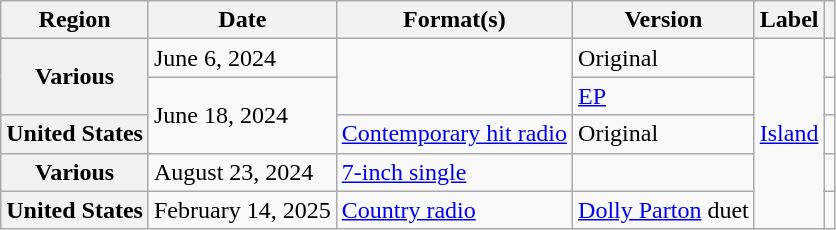<table class="wikitable plainrowheaders">
<tr>
<th scope="col">Region</th>
<th scope="col">Date</th>
<th scope="col">Format(s)</th>
<th scope="col">Version</th>
<th scope="col">Label</th>
<th scope="col"></th>
</tr>
<tr>
<th scope="row" rowspan="2">Various</th>
<td>June 6, 2024</td>
<td rowspan="2"></td>
<td>Original</td>
<td rowspan="5"><a href='#'>Island</a></td>
<td style="text-align:center;"></td>
</tr>
<tr>
<td rowspan="2">June 18, 2024</td>
<td><a href='#'>EP</a></td>
<td style="text-align:center;"></td>
</tr>
<tr>
<th scope="row">United States</th>
<td><a href='#'>Contemporary hit radio</a></td>
<td>Original</td>
<td style="text-align:center;"></td>
</tr>
<tr>
<th scope="row">Various</th>
<td>August 23, 2024</td>
<td><a href='#'>7-inch single</a></td>
<td></td>
<td style="text-align:center;"></td>
</tr>
<tr>
<th scope="row">United States</th>
<td>February 14, 2025</td>
<td><a href='#'>Country radio</a></td>
<td><a href='#'>Dolly Parton</a> duet</td>
<td style="text-align:center;"></td>
</tr>
</table>
